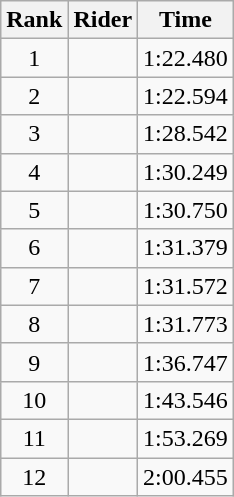<table class="wikitable sortable"  style="text-align:center">
<tr>
<th>Rank</th>
<th>Rider</th>
<th>Time</th>
</tr>
<tr>
<td>1</td>
<td align="left"></td>
<td>1:22.480</td>
</tr>
<tr>
<td>2</td>
<td align="left"></td>
<td>1:22.594</td>
</tr>
<tr>
<td>3</td>
<td align="left"></td>
<td>1:28.542</td>
</tr>
<tr>
<td>4</td>
<td align="left"></td>
<td>1:30.249</td>
</tr>
<tr>
<td>5</td>
<td align="left"></td>
<td>1:30.750</td>
</tr>
<tr>
<td>6</td>
<td align="left"></td>
<td>1:31.379</td>
</tr>
<tr>
<td>7</td>
<td align="left"></td>
<td>1:31.572</td>
</tr>
<tr>
<td>8</td>
<td align="left"></td>
<td>1:31.773</td>
</tr>
<tr>
<td>9</td>
<td align="left"></td>
<td>1:36.747</td>
</tr>
<tr>
<td>10</td>
<td align="left"></td>
<td>1:43.546</td>
</tr>
<tr>
<td>11</td>
<td align="left"></td>
<td>1:53.269</td>
</tr>
<tr>
<td>12</td>
<td align="left"></td>
<td>2:00.455</td>
</tr>
</table>
